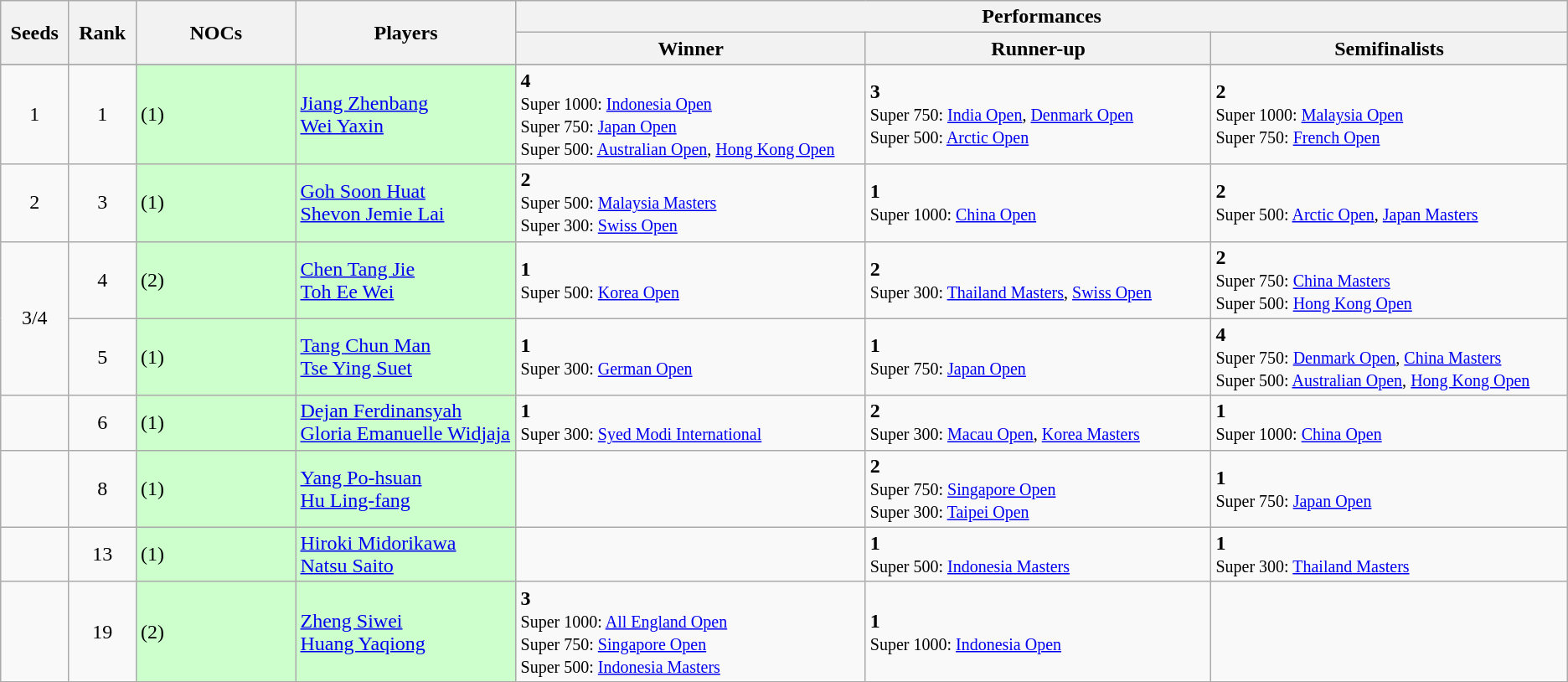<table class="wikitable" style="text-align:center">
<tr>
<th rowspan="2" width="50">Seeds</th>
<th rowspan="2" width="50">Rank</th>
<th rowspan="2" width="150">NOCs</th>
<th rowspan="2" width="200">Players</th>
<th colspan="3">Performances</th>
</tr>
<tr>
<th width="350">Winner</th>
<th width="350">Runner-up</th>
<th width="350">Semifinalists</th>
</tr>
<tr>
</tr>
<tr>
<td>1</td>
<td>1</td>
<td style="text-align:left; background:#ccffcc"> (1)</td>
<td style="text-align:left; background:#ccffcc"><a href='#'>Jiang Zhenbang</a><br><a href='#'>Wei Yaxin</a></td>
<td style="text-align:left"><strong>4</strong><br><small>Super 1000: <a href='#'>Indonesia Open</a><br>Super 750: <a href='#'>Japan Open</a><br>Super 500: <a href='#'>Australian Open</a>, <a href='#'>Hong Kong Open</a></small></td>
<td style="text-align:left"><strong>3</strong><br><small>Super 750: <a href='#'>India Open</a>, <a href='#'>Denmark Open</a><br>Super 500: <a href='#'>Arctic Open</a></small></td>
<td style="text-align:left"><strong>2</strong><br><small>Super 1000: <a href='#'>Malaysia Open</a><br>Super 750: <a href='#'>French Open</a></small></td>
</tr>
<tr>
<td>2</td>
<td>3</td>
<td style="text-align:left; background:#ccffcc"> (1)</td>
<td style="text-align:left; background:#ccffcc"><a href='#'>Goh Soon Huat</a><br><a href='#'>Shevon Jemie Lai</a></td>
<td style="text-align:left"><strong>2</strong><br><small>Super 500: <a href='#'>Malaysia Masters</a><br>Super 300: <a href='#'>Swiss Open</a></small></td>
<td style="text-align:left"><strong>1</strong><br><small>Super 1000: <a href='#'>China Open</a></small></td>
<td style="text-align:left"><strong>2</strong><br><small>Super 500: <a href='#'>Arctic Open</a>, <a href='#'>Japan Masters</a></small></td>
</tr>
<tr>
<td rowspan="2">3/4</td>
<td>4</td>
<td style="text-align:left; background:#ccffcc"> (2)</td>
<td style="text-align:left; background:#ccffcc"><a href='#'>Chen Tang Jie</a><br><a href='#'>Toh Ee Wei</a></td>
<td style="text-align:left"><strong>1</strong><br><small>Super 500: <a href='#'>Korea Open</a></small></td>
<td style="text-align:left"><strong>2</strong><br><small>Super 300: <a href='#'>Thailand Masters</a>, <a href='#'>Swiss Open</a></small></td>
<td style="text-align:left"><strong>2</strong><br><small>Super 750: <a href='#'>China Masters</a><br>Super 500: <a href='#'>Hong Kong Open</a></small></td>
</tr>
<tr>
<td>5</td>
<td style="text-align:left; background:#ccffcc"> (1)</td>
<td style="text-align:left; background:#ccffcc"><a href='#'>Tang Chun Man</a><br><a href='#'>Tse Ying Suet</a></td>
<td style="text-align:left"><strong>1</strong><br><small>Super 300: <a href='#'>German Open</a></small></td>
<td style="text-align:left"><strong>1</strong><br><small>Super 750: <a href='#'>Japan Open</a></small></td>
<td style="text-align:left"><strong>4</strong><br><small>Super 750: <a href='#'>Denmark Open</a>, <a href='#'>China Masters</a><br>Super 500: <a href='#'>Australian Open</a>, <a href='#'>Hong Kong Open</a></small></td>
</tr>
<tr>
<td></td>
<td>6</td>
<td style="text-align:left; background:#ccffcc"> (1)</td>
<td style="text-align:left; background:#ccffcc"><a href='#'>Dejan Ferdinansyah</a><br><a href='#'>Gloria Emanuelle Widjaja</a></td>
<td style="text-align:left"><strong>1</strong><br><small>Super 300: <a href='#'>Syed Modi International</a></small></td>
<td style="text-align:left"><strong>2</strong><br><small>Super 300: <a href='#'>Macau Open</a>, <a href='#'>Korea Masters</a></small></td>
<td style="text-align:left"><strong>1</strong><br><small>Super 1000: <a href='#'>China Open</a></small></td>
</tr>
<tr>
<td></td>
<td>8</td>
<td style="text-align:left; background:#ccffcc"> (1)</td>
<td style="text-align:left; background:#ccffcc"><a href='#'>Yang Po-hsuan</a><br><a href='#'>Hu Ling-fang</a></td>
<td style="text-align:left"></td>
<td style="text-align:left"><strong>2</strong><br><small>Super 750: <a href='#'>Singapore Open</a><br>Super 300: <a href='#'>Taipei Open</a></small></td>
<td style="text-align:left"><strong>1</strong><br><small>Super 750: <a href='#'>Japan Open</a></small></td>
</tr>
<tr>
<td></td>
<td>13</td>
<td style="text-align:left; background:#ccffcc"> (1)</td>
<td style="text-align:left; background:#ccffcc"><a href='#'>Hiroki Midorikawa</a><br><a href='#'>Natsu Saito</a></td>
<td style="text-align:left"></td>
<td style="text-align:left"><strong>1</strong><br><small>Super 500: <a href='#'>Indonesia Masters</a></small></td>
<td style="text-align:left"><strong>1</strong><br><small>Super 300: <a href='#'>Thailand Masters</a></small></td>
</tr>
<tr>
<td></td>
<td>19</td>
<td style="text-align:left; background:#ccffcc"> (2)</td>
<td style="text-align:left; background:#ccffcc"><a href='#'>Zheng Siwei</a><br><a href='#'>Huang Yaqiong</a></td>
<td style="text-align:left"><strong>3</strong><br><small>Super 1000: <a href='#'>All England Open</a><br>Super 750: <a href='#'>Singapore Open</a><br>Super 500: <a href='#'>Indonesia Masters</a></small></td>
<td style="text-align:left"><strong>1</strong><br><small>Super 1000: <a href='#'>Indonesia Open</a></small></td>
<td style="text-align:left"></td>
</tr>
</table>
